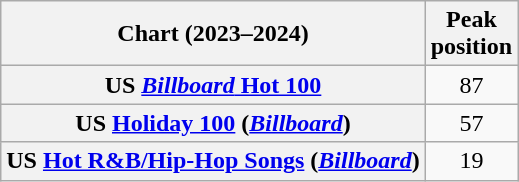<table class="wikitable plainrowheaders sortable" style="text-align:center">
<tr>
<th scope="col">Chart (2023–2024)</th>
<th scope="col">Peak<br>position</th>
</tr>
<tr>
<th scope="row">US <a href='#'><em>Billboard</em> Hot 100</a></th>
<td>87</td>
</tr>
<tr>
<th scope="row">US <a href='#'>Holiday 100</a> (<em><a href='#'>Billboard</a></em>)</th>
<td>57</td>
</tr>
<tr>
<th scope="row">US <a href='#'>Hot R&B/Hip-Hop Songs</a> (<em><a href='#'>Billboard</a></em>)</th>
<td>19</td>
</tr>
</table>
